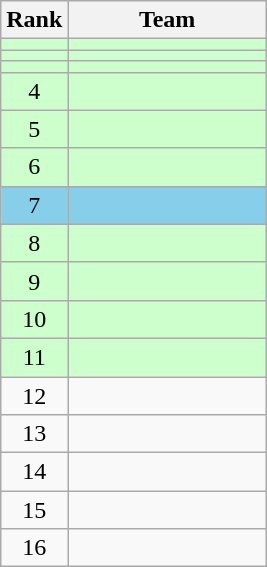<table class=wikitable style="text-align:center;">
<tr>
<th>Rank</th>
<th width=125>Team</th>
</tr>
<tr bgcolor=#ccffcc>
<td></td>
<td align=left></td>
</tr>
<tr bgcolor=#ccffcc>
<td></td>
<td align=left></td>
</tr>
<tr bgcolor=#ccffcc>
<td></td>
<td align=left></td>
</tr>
<tr bgcolor=#ccffcc>
<td>4</td>
<td align=left></td>
</tr>
<tr bgcolor=#ccffcc>
<td>5</td>
<td align=left></td>
</tr>
<tr bgcolor=#ccffcc>
<td>6</td>
<td align=left></td>
</tr>
<tr bgcolor=skyblue>
<td>7</td>
<td align=left></td>
</tr>
<tr bgcolor=#ccffcc>
<td>8</td>
<td align=left></td>
</tr>
<tr bgcolor=#ccffcc>
<td>9</td>
<td align=left></td>
</tr>
<tr bgcolor=#ccffcc>
<td>10</td>
<td align=left></td>
</tr>
<tr bgcolor=#ccffcc>
<td>11</td>
<td align=left></td>
</tr>
<tr>
<td>12</td>
<td align=left></td>
</tr>
<tr>
<td>13</td>
<td align=left></td>
</tr>
<tr>
<td>14</td>
<td align=left></td>
</tr>
<tr>
<td>15</td>
<td align=left></td>
</tr>
<tr>
<td>16</td>
<td align=left></td>
</tr>
</table>
